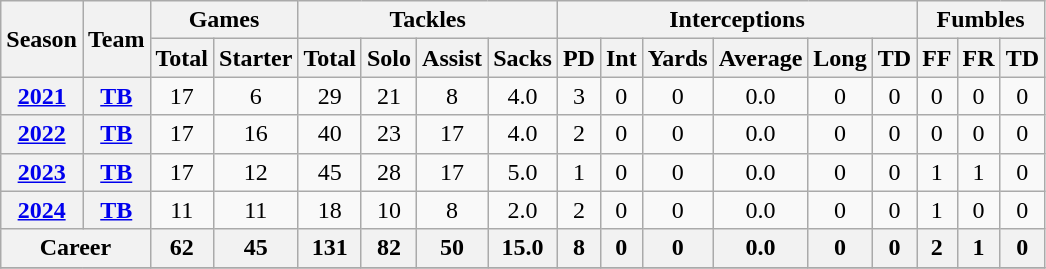<table class="wikitable" style="text-align:center;">
<tr>
<th rowspan="2">Season</th>
<th rowspan="2">Team</th>
<th colspan="2">Games</th>
<th colspan="4">Tackles</th>
<th colspan="6">Interceptions</th>
<th colspan="3">Fumbles</th>
</tr>
<tr>
<th>Total</th>
<th>Starter</th>
<th>Total</th>
<th>Solo</th>
<th>Assist</th>
<th>Sacks</th>
<th>PD</th>
<th>Int</th>
<th>Yards</th>
<th>Average</th>
<th>Long</th>
<th>TD</th>
<th>FF</th>
<th>FR</th>
<th>TD</th>
</tr>
<tr>
<th><a href='#'>2021</a></th>
<th><a href='#'>TB</a></th>
<td>17</td>
<td>6</td>
<td>29</td>
<td>21</td>
<td>8</td>
<td>4.0</td>
<td>3</td>
<td>0</td>
<td>0</td>
<td>0.0</td>
<td>0</td>
<td>0</td>
<td>0</td>
<td>0</td>
<td>0</td>
</tr>
<tr>
<th><a href='#'>2022</a></th>
<th><a href='#'>TB</a></th>
<td>17</td>
<td>16</td>
<td>40</td>
<td>23</td>
<td>17</td>
<td>4.0</td>
<td>2</td>
<td>0</td>
<td>0</td>
<td>0.0</td>
<td>0</td>
<td>0</td>
<td>0</td>
<td>0</td>
<td>0</td>
</tr>
<tr>
<th><a href='#'>2023</a></th>
<th><a href='#'>TB</a></th>
<td>17</td>
<td>12</td>
<td>45</td>
<td>28</td>
<td>17</td>
<td>5.0</td>
<td>1</td>
<td>0</td>
<td>0</td>
<td>0.0</td>
<td>0</td>
<td>0</td>
<td>1</td>
<td>1</td>
<td>0</td>
</tr>
<tr>
<th><a href='#'>2024</a></th>
<th><a href='#'>TB</a></th>
<td>11</td>
<td>11</td>
<td>18</td>
<td>10</td>
<td>8</td>
<td>2.0</td>
<td>2</td>
<td>0</td>
<td>0</td>
<td>0.0</td>
<td>0</td>
<td>0</td>
<td>1</td>
<td>0</td>
<td>0</td>
</tr>
<tr>
<th colspan="2">Career</th>
<th>62</th>
<th>45</th>
<th>131</th>
<th>82</th>
<th>50</th>
<th>15.0</th>
<th>8</th>
<th>0</th>
<th>0</th>
<th>0.0</th>
<th>0</th>
<th>0</th>
<th>2</th>
<th>1</th>
<th>0</th>
</tr>
<tr>
</tr>
</table>
